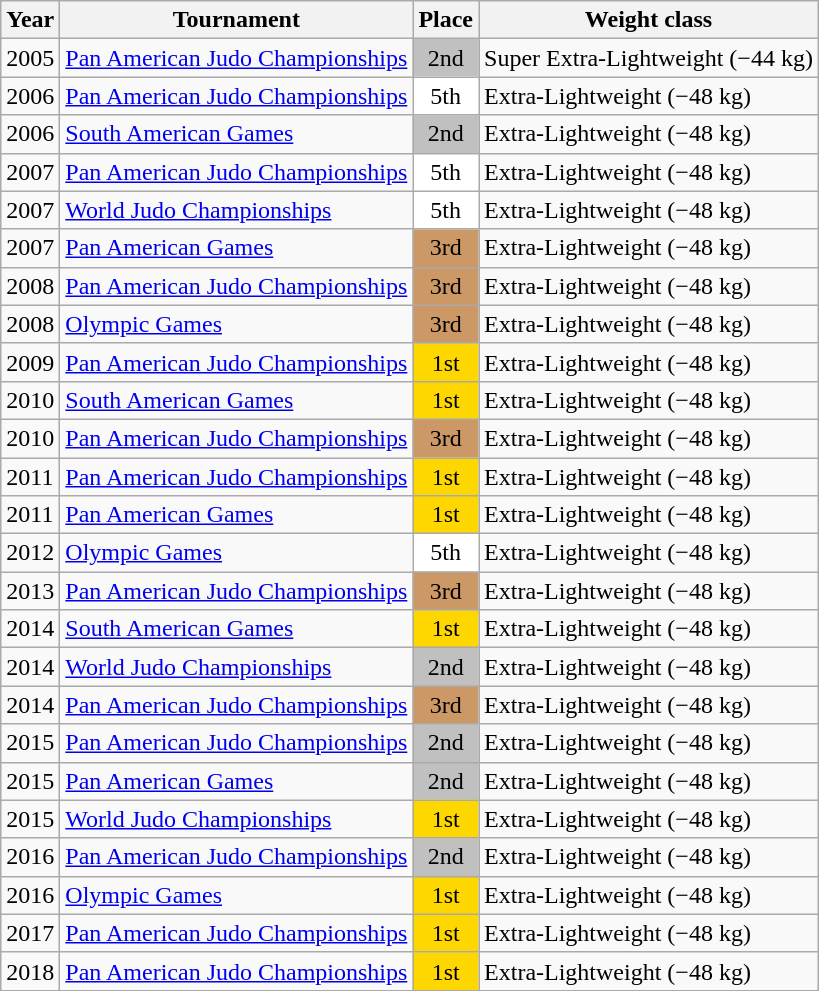<table class=wikitable>
<tr>
<th>Year</th>
<th>Tournament</th>
<th>Place</th>
<th>Weight class</th>
</tr>
<tr>
<td>2005</td>
<td><a href='#'>Pan American Judo Championships</a></td>
<td bgcolor="silver" align="center">2nd</td>
<td>Super Extra-Lightweight (−44 kg)</td>
</tr>
<tr>
<td>2006</td>
<td><a href='#'>Pan American Judo Championships</a></td>
<td bgcolor="white" align="center">5th</td>
<td>Extra-Lightweight (−48 kg)</td>
</tr>
<tr>
<td>2006</td>
<td><a href='#'>South American Games</a></td>
<td bgcolor="Silver" align="center">2nd</td>
<td>Extra-Lightweight (−48 kg)</td>
</tr>
<tr>
<td>2007</td>
<td><a href='#'>Pan American Judo Championships</a></td>
<td bgcolor="white" align="center">5th</td>
<td>Extra-Lightweight (−48 kg)</td>
</tr>
<tr>
<td>2007</td>
<td><a href='#'>World Judo Championships</a></td>
<td bgcolor="white" align="center">5th</td>
<td>Extra-Lightweight (−48 kg)</td>
</tr>
<tr>
<td>2007</td>
<td><a href='#'>Pan American Games</a></td>
<td bgcolor="cc9966" align="center">3rd</td>
<td>Extra-Lightweight (−48 kg)</td>
</tr>
<tr>
<td>2008</td>
<td><a href='#'>Pan American Judo Championships</a></td>
<td bgcolor="cc9966" align="center">3rd</td>
<td>Extra-Lightweight (−48 kg)</td>
</tr>
<tr>
<td>2008</td>
<td><a href='#'>Olympic Games</a></td>
<td bgcolor="cc9966" align="center">3rd</td>
<td>Extra-Lightweight (−48 kg)</td>
</tr>
<tr>
<td>2009</td>
<td><a href='#'>Pan American Judo Championships</a></td>
<td bgcolor="Gold" align="center">1st</td>
<td>Extra-Lightweight (−48 kg)</td>
</tr>
<tr>
<td>2010</td>
<td><a href='#'>South American Games</a></td>
<td bgcolor="Gold" align="center">1st</td>
<td>Extra-Lightweight (−48 kg)</td>
</tr>
<tr>
<td>2010</td>
<td><a href='#'>Pan American Judo Championships</a></td>
<td bgcolor="cc9966" align="center">3rd</td>
<td>Extra-Lightweight (−48 kg)</td>
</tr>
<tr>
<td>2011</td>
<td><a href='#'>Pan American Judo Championships</a></td>
<td bgcolor="Gold" align="center">1st</td>
<td>Extra-Lightweight (−48 kg)</td>
</tr>
<tr>
<td>2011</td>
<td><a href='#'>Pan American Games</a></td>
<td bgcolor="Gold" align="center">1st</td>
<td>Extra-Lightweight (−48 kg)</td>
</tr>
<tr>
<td>2012</td>
<td><a href='#'>Olympic Games</a></td>
<td bgcolor="white" align="center">5th</td>
<td>Extra-Lightweight (−48 kg)</td>
</tr>
<tr>
<td>2013</td>
<td><a href='#'>Pan American Judo Championships</a></td>
<td bgcolor="cc9966" align="center">3rd</td>
<td>Extra-Lightweight (−48 kg)</td>
</tr>
<tr>
<td>2014</td>
<td><a href='#'>South American Games</a></td>
<td bgcolor="Gold" align="center">1st</td>
<td>Extra-Lightweight (−48 kg)</td>
</tr>
<tr>
<td>2014</td>
<td><a href='#'>World Judo Championships</a></td>
<td bgcolor="Silver" align="center">2nd</td>
<td>Extra-Lightweight (−48 kg)</td>
</tr>
<tr>
<td>2014</td>
<td><a href='#'>Pan American Judo Championships</a></td>
<td bgcolor="cc9966" align="center">3rd</td>
<td>Extra-Lightweight (−48 kg)</td>
</tr>
<tr>
<td>2015</td>
<td><a href='#'>Pan American Judo Championships</a></td>
<td bgcolor="Silver" align="center">2nd</td>
<td>Extra-Lightweight (−48 kg)</td>
</tr>
<tr>
<td>2015</td>
<td><a href='#'>Pan American Games</a></td>
<td bgcolor="Silver" align="center">2nd</td>
<td>Extra-Lightweight (−48 kg)</td>
</tr>
<tr>
<td>2015</td>
<td><a href='#'>World Judo Championships</a></td>
<td bgcolor="Gold" align="center">1st</td>
<td>Extra-Lightweight (−48 kg)</td>
</tr>
<tr>
<td>2016</td>
<td><a href='#'>Pan American Judo Championships</a></td>
<td bgcolor="Silver" align="center">2nd</td>
<td>Extra-Lightweight (−48 kg)</td>
</tr>
<tr>
<td>2016</td>
<td><a href='#'>Olympic Games</a></td>
<td bgcolor="Gold" align="center">1st</td>
<td>Extra-Lightweight (−48 kg)</td>
</tr>
<tr>
<td>2017</td>
<td><a href='#'>Pan American Judo Championships</a></td>
<td bgcolor="Gold" align="center">1st</td>
<td>Extra-Lightweight (−48 kg)</td>
</tr>
<tr>
<td>2018</td>
<td><a href='#'>Pan American Judo Championships</a></td>
<td bgcolor="Gold" align="center">1st</td>
<td>Extra-Lightweight (−48 kg)</td>
</tr>
</table>
